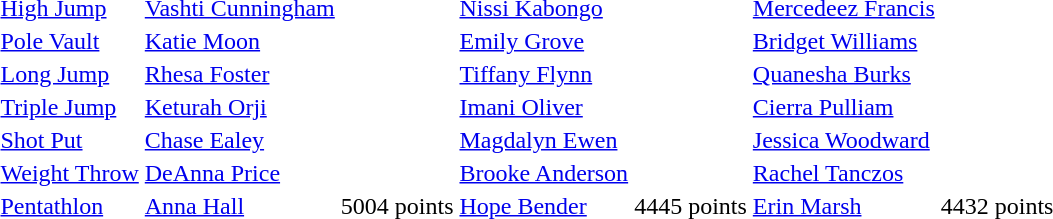<table>
<tr>
<td><a href='#'>High Jump</a></td>
<td><a href='#'>Vashti Cunningham</a></td>
<td></td>
<td><a href='#'>Nissi Kabongo</a></td>
<td></td>
<td><a href='#'>Mercedeez Francis</a></td>
<td></td>
</tr>
<tr>
<td><a href='#'>Pole Vault</a></td>
<td><a href='#'>Katie Moon</a></td>
<td></td>
<td><a href='#'>Emily Grove</a></td>
<td></td>
<td><a href='#'>Bridget Williams</a></td>
<td></td>
</tr>
<tr>
<td><a href='#'>Long Jump</a></td>
<td><a href='#'>Rhesa Foster</a></td>
<td></td>
<td><a href='#'>Tiffany Flynn</a></td>
<td></td>
<td><a href='#'>Quanesha Burks</a></td>
<td></td>
</tr>
<tr>
<td><a href='#'>Triple Jump</a></td>
<td><a href='#'>Keturah Orji</a></td>
<td></td>
<td><a href='#'>Imani Oliver</a></td>
<td></td>
<td><a href='#'>Cierra Pulliam</a></td>
<td></td>
</tr>
<tr>
<td><a href='#'>Shot Put</a></td>
<td><a href='#'>Chase Ealey</a></td>
<td></td>
<td><a href='#'>Magdalyn Ewen</a></td>
<td></td>
<td><a href='#'>Jessica Woodward</a></td>
<td></td>
</tr>
<tr>
<td><a href='#'>Weight Throw</a></td>
<td><a href='#'>DeAnna Price</a></td>
<td> </td>
<td><a href='#'>Brooke Anderson</a></td>
<td></td>
<td><a href='#'>Rachel Tanczos</a></td>
<td></td>
</tr>
<tr>
<td><a href='#'>Pentathlon</a></td>
<td><a href='#'>Anna Hall</a></td>
<td>5004 points </td>
<td><a href='#'>Hope Bender</a></td>
<td>4445 points</td>
<td><a href='#'>Erin Marsh</a></td>
<td>4432 points</td>
</tr>
</table>
